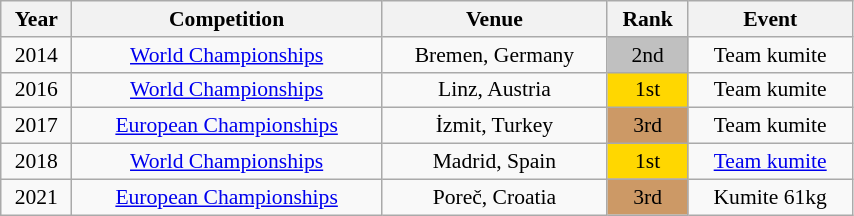<table class="wikitable sortable" width=45% style="font-size:90%; text-align:center;">
<tr>
<th>Year</th>
<th>Competition</th>
<th>Venue</th>
<th>Rank</th>
<th>Event</th>
</tr>
<tr>
<td>2014</td>
<td><a href='#'>World Championships</a></td>
<td>Bremen, Germany</td>
<td bgcolor="silver">2nd</td>
<td>Team kumite</td>
</tr>
<tr>
<td>2016</td>
<td><a href='#'>World Championships</a></td>
<td>Linz, Austria</td>
<td bgcolor="gold">1st</td>
<td>Team kumite</td>
</tr>
<tr>
<td>2017</td>
<td><a href='#'>European Championships</a></td>
<td>İzmit, Turkey</td>
<td bgcolor="cc9966">3rd</td>
<td>Team kumite</td>
</tr>
<tr>
<td>2018</td>
<td><a href='#'>World Championships</a></td>
<td>Madrid, Spain</td>
<td bgcolor="gold">1st</td>
<td><a href='#'>Team kumite</a></td>
</tr>
<tr>
<td>2021</td>
<td><a href='#'>European Championships</a></td>
<td>Poreč, Croatia</td>
<td bgcolor="cc9966">3rd</td>
<td>Kumite 61kg</td>
</tr>
</table>
